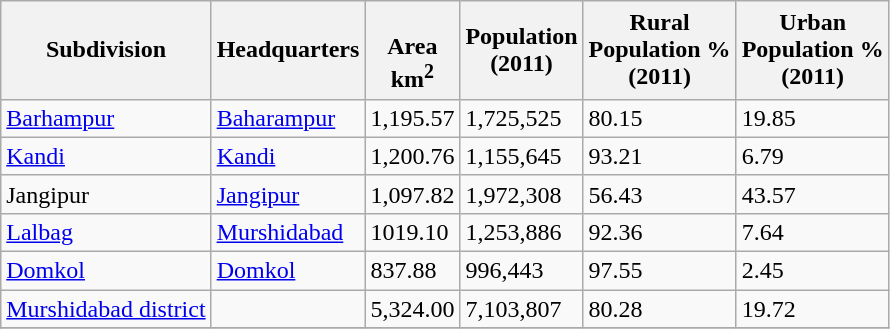<table class="wikitable sortable">
<tr>
<th>Subdivision</th>
<th>Headquarters</th>
<th><br>Area<br>km<sup>2</sup></th>
<th>Population<br>(2011)</th>
<th>Rural<br>Population %<br>(2011)</th>
<th>Urban<br> Population % <br>(2011)</th>
</tr>
<tr>
<td><a href='#'>Barhampur</a></td>
<td><a href='#'>Baharampur</a></td>
<td>1,195.57</td>
<td>1,725,525</td>
<td>80.15</td>
<td>19.85</td>
</tr>
<tr>
<td><a href='#'>Kandi</a></td>
<td><a href='#'>Kandi</a></td>
<td>1,200.76</td>
<td>1,155,645</td>
<td>93.21</td>
<td>6.79</td>
</tr>
<tr>
<td>Jangipur</td>
<td><a href='#'>Jangipur</a></td>
<td>1,097.82</td>
<td>1,972,308</td>
<td>56.43</td>
<td>43.57</td>
</tr>
<tr>
<td><a href='#'>Lalbag</a></td>
<td><a href='#'>Murshidabad</a></td>
<td>1019.10</td>
<td>1,253,886</td>
<td>92.36</td>
<td>7.64</td>
</tr>
<tr>
<td><a href='#'>Domkol</a></td>
<td><a href='#'>Domkol</a></td>
<td>837.88</td>
<td>996,443</td>
<td>97.55</td>
<td>2.45</td>
</tr>
<tr>
<td><a href='#'>Murshidabad district</a></td>
<td></td>
<td>5,324.00</td>
<td>7,103,807</td>
<td>80.28</td>
<td>19.72</td>
</tr>
<tr>
</tr>
</table>
